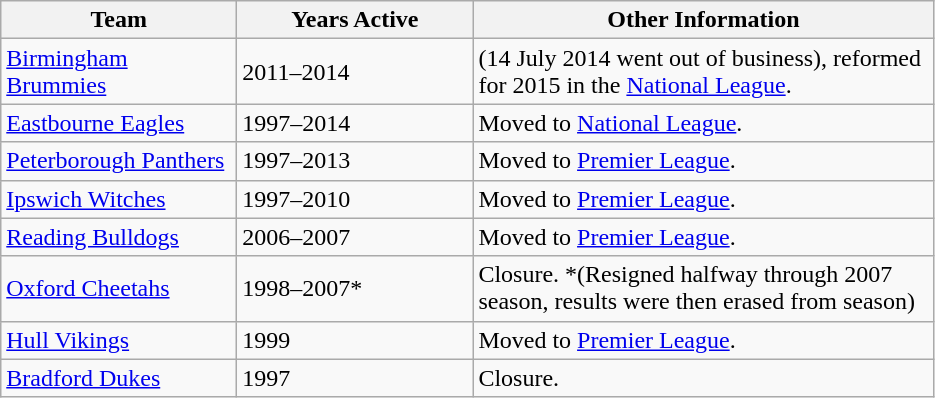<table class="wikitable">
<tr>
<th width=150px>Team</th>
<th width=150px>Years Active</th>
<th width=300px>Other Information</th>
</tr>
<tr>
<td><a href='#'>Birmingham Brummies</a></td>
<td>2011–2014</td>
<td>(14 July 2014 went out of business), reformed for 2015 in the <a href='#'>National League</a>.</td>
</tr>
<tr>
<td><a href='#'>Eastbourne Eagles</a></td>
<td>1997–2014</td>
<td>Moved to <a href='#'>National League</a>.</td>
</tr>
<tr>
<td><a href='#'>Peterborough Panthers</a></td>
<td>1997–2013</td>
<td>Moved to <a href='#'>Premier League</a>.</td>
</tr>
<tr>
<td><a href='#'>Ipswich Witches</a></td>
<td>1997–2010</td>
<td>Moved to <a href='#'>Premier League</a>.</td>
</tr>
<tr>
<td><a href='#'>Reading Bulldogs</a></td>
<td>2006–2007</td>
<td>Moved to <a href='#'>Premier League</a>.</td>
</tr>
<tr>
<td><a href='#'>Oxford Cheetahs</a></td>
<td>1998–2007*</td>
<td>Closure. *(Resigned halfway through 2007 season, results were then erased from season)</td>
</tr>
<tr>
<td><a href='#'>Hull Vikings</a></td>
<td>1999</td>
<td>Moved to <a href='#'>Premier League</a>.</td>
</tr>
<tr>
<td><a href='#'>Bradford Dukes</a></td>
<td>1997</td>
<td>Closure.</td>
</tr>
</table>
